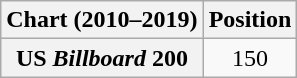<table class="wikitable plainrowheaders" style="text-align:center">
<tr>
<th scope="col">Chart (2010–2019)</th>
<th scope="col">Position</th>
</tr>
<tr>
<th scope="row">US <em>Billboard</em> 200</th>
<td>150</td>
</tr>
</table>
